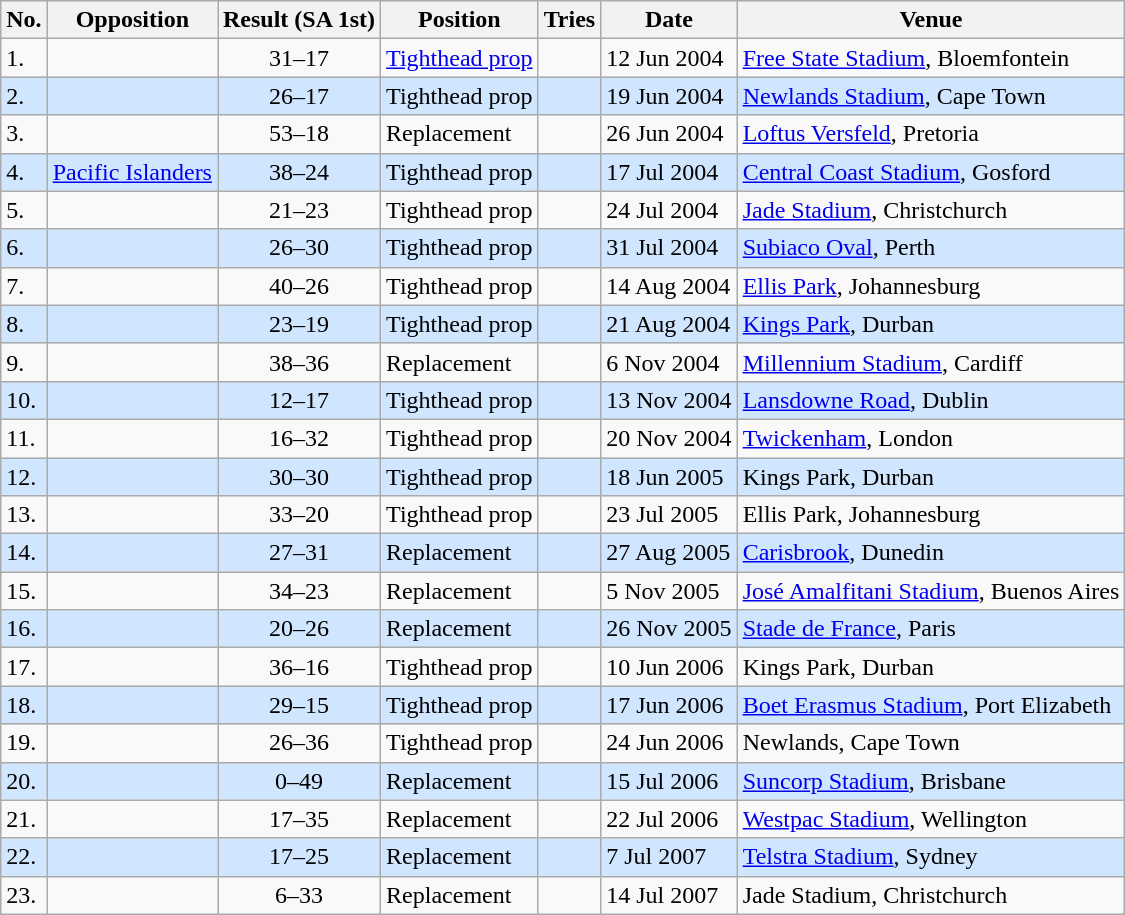<table class="wikitable sortable">
<tr>
<th>No.</th>
<th>Opposition</th>
<th>Result (SA 1st)</th>
<th>Position</th>
<th>Tries</th>
<th>Date</th>
<th>Venue</th>
</tr>
<tr>
<td>1.</td>
<td></td>
<td align="center">31–17</td>
<td><a href='#'>Tighthead prop</a></td>
<td></td>
<td>12 Jun 2004</td>
<td><a href='#'>Free State Stadium</a>, Bloemfontein</td>
</tr>
<tr style="background: #D0E6FF;">
<td>2.</td>
<td></td>
<td align="center">26–17</td>
<td>Tighthead prop</td>
<td></td>
<td>19 Jun 2004</td>
<td><a href='#'>Newlands Stadium</a>, Cape Town</td>
</tr>
<tr>
<td>3.</td>
<td></td>
<td align="center">53–18</td>
<td>Replacement</td>
<td></td>
<td>26 Jun 2004</td>
<td><a href='#'>Loftus Versfeld</a>, Pretoria</td>
</tr>
<tr style="background: #D0E6FF;">
<td>4.</td>
<td> <a href='#'>Pacific Islanders</a></td>
<td align="center">38–24</td>
<td>Tighthead prop</td>
<td></td>
<td>17 Jul 2004</td>
<td><a href='#'>Central Coast Stadium</a>, Gosford</td>
</tr>
<tr>
<td>5.</td>
<td></td>
<td align="center">21–23</td>
<td>Tighthead prop</td>
<td></td>
<td>24 Jul 2004</td>
<td><a href='#'>Jade Stadium</a>, Christchurch</td>
</tr>
<tr style="background: #D0E6FF;">
<td>6.</td>
<td></td>
<td align="center">26–30</td>
<td>Tighthead prop</td>
<td></td>
<td>31 Jul 2004</td>
<td><a href='#'>Subiaco Oval</a>, Perth</td>
</tr>
<tr>
<td>7.</td>
<td></td>
<td align="center">40–26</td>
<td>Tighthead prop</td>
<td></td>
<td>14 Aug 2004</td>
<td><a href='#'>Ellis Park</a>, Johannesburg</td>
</tr>
<tr style="background: #D0E6FF;">
<td>8.</td>
<td></td>
<td align="center">23–19</td>
<td>Tighthead prop</td>
<td></td>
<td>21 Aug 2004</td>
<td><a href='#'>Kings Park</a>, Durban</td>
</tr>
<tr>
<td>9.</td>
<td></td>
<td align="center">38–36</td>
<td>Replacement</td>
<td></td>
<td>6 Nov 2004</td>
<td><a href='#'>Millennium Stadium</a>, Cardiff</td>
</tr>
<tr style="background: #D0E6FF;">
<td>10.</td>
<td></td>
<td align="center">12–17</td>
<td>Tighthead prop</td>
<td></td>
<td>13 Nov 2004</td>
<td><a href='#'>Lansdowne Road</a>, Dublin</td>
</tr>
<tr>
<td>11.</td>
<td></td>
<td align="center">16–32</td>
<td>Tighthead prop</td>
<td></td>
<td>20 Nov 2004</td>
<td><a href='#'>Twickenham</a>, London</td>
</tr>
<tr style="background: #D0E6FF;">
<td>12.</td>
<td></td>
<td align="center">30–30</td>
<td>Tighthead prop</td>
<td></td>
<td>18 Jun 2005</td>
<td>Kings Park, Durban</td>
</tr>
<tr>
<td>13.</td>
<td></td>
<td align="center">33–20</td>
<td>Tighthead prop</td>
<td></td>
<td>23 Jul 2005</td>
<td>Ellis Park, Johannesburg</td>
</tr>
<tr style="background: #D0E6FF;">
<td>14.</td>
<td></td>
<td align="center">27–31</td>
<td>Replacement</td>
<td></td>
<td>27 Aug 2005</td>
<td><a href='#'>Carisbrook</a>, Dunedin</td>
</tr>
<tr>
<td>15.</td>
<td></td>
<td align="center">34–23</td>
<td>Replacement</td>
<td></td>
<td>5 Nov 2005</td>
<td><a href='#'>José Amalfitani Stadium</a>, Buenos Aires</td>
</tr>
<tr style="background: #D0E6FF;">
<td>16.</td>
<td></td>
<td align="center">20–26</td>
<td>Replacement</td>
<td></td>
<td>26 Nov 2005</td>
<td><a href='#'>Stade de France</a>, Paris</td>
</tr>
<tr>
<td>17.</td>
<td></td>
<td align="center">36–16</td>
<td>Tighthead prop</td>
<td></td>
<td>10 Jun 2006</td>
<td>Kings Park, Durban</td>
</tr>
<tr style="background: #D0E6FF;">
<td>18.</td>
<td></td>
<td align="center">29–15</td>
<td>Tighthead prop</td>
<td></td>
<td>17 Jun 2006</td>
<td><a href='#'>Boet Erasmus Stadium</a>, Port Elizabeth</td>
</tr>
<tr>
<td>19.</td>
<td></td>
<td align="center">26–36</td>
<td>Tighthead prop</td>
<td></td>
<td>24 Jun 2006</td>
<td>Newlands, Cape Town</td>
</tr>
<tr style="background: #D0E6FF;">
<td>20.</td>
<td></td>
<td align="center">0–49</td>
<td>Replacement</td>
<td></td>
<td>15 Jul 2006</td>
<td><a href='#'>Suncorp Stadium</a>, Brisbane</td>
</tr>
<tr>
<td>21.</td>
<td></td>
<td align="center">17–35</td>
<td>Replacement</td>
<td></td>
<td>22 Jul 2006</td>
<td><a href='#'>Westpac Stadium</a>, Wellington</td>
</tr>
<tr style="background: #D0E6FF;">
<td>22.</td>
<td></td>
<td align="center">17–25</td>
<td>Replacement</td>
<td></td>
<td>7 Jul 2007</td>
<td><a href='#'>Telstra Stadium</a>, Sydney</td>
</tr>
<tr>
<td>23.</td>
<td></td>
<td align="center">6–33</td>
<td>Replacement</td>
<td></td>
<td>14 Jul 2007</td>
<td>Jade Stadium, Christchurch</td>
</tr>
</table>
